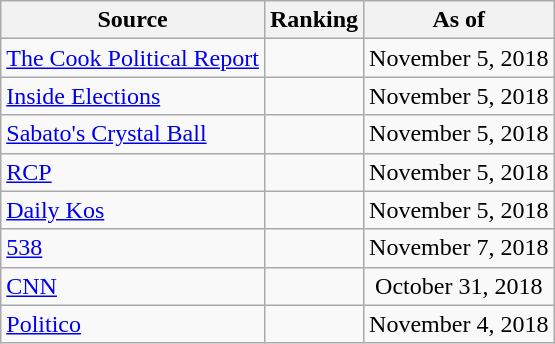<table class="wikitable" style="text-align:center">
<tr>
<th>Source</th>
<th>Ranking</th>
<th>As of</th>
</tr>
<tr>
<td align=left><a href='#'>The Cook Political Report</a></td>
<td></td>
<td>November 5, 2018</td>
</tr>
<tr>
<td align=left><a href='#'>Inside Elections</a></td>
<td></td>
<td>November 5, 2018</td>
</tr>
<tr>
<td align=left><a href='#'>Sabato's Crystal Ball</a></td>
<td></td>
<td>November 5, 2018</td>
</tr>
<tr>
<td align="left"><a href='#'>RCP</a></td>
<td></td>
<td>November 5, 2018</td>
</tr>
<tr>
<td align="left"><a href='#'>Daily Kos</a></td>
<td></td>
<td>November 5, 2018</td>
</tr>
<tr>
<td align="left"><a href='#'>538</a></td>
<td></td>
<td>November 7, 2018</td>
</tr>
<tr>
<td align="left"><a href='#'>CNN</a></td>
<td></td>
<td>October 31, 2018</td>
</tr>
<tr>
<td align="left"><a href='#'>Politico</a></td>
<td></td>
<td>November 4, 2018</td>
</tr>
</table>
